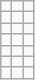<table class="wikitable">
<tr>
<td></td>
<td></td>
<td></td>
</tr>
<tr>
<td></td>
<td></td>
<td></td>
</tr>
<tr>
<td></td>
<td></td>
<td></td>
</tr>
<tr>
<td></td>
<td></td>
<td></td>
</tr>
<tr>
<td></td>
<td></td>
<td></td>
</tr>
<tr>
<td></td>
<td></td>
<td></td>
</tr>
<tr>
<td></td>
<td></td>
</tr>
</table>
